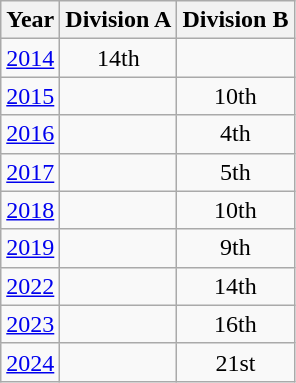<table class="wikitable" style="text-align:center">
<tr>
<th>Year</th>
<th>Division A</th>
<th>Division B</th>
</tr>
<tr>
<td><a href='#'>2014</a></td>
<td>14th</td>
<td></td>
</tr>
<tr>
<td><a href='#'>2015</a></td>
<td></td>
<td>10th</td>
</tr>
<tr>
<td><a href='#'>2016</a></td>
<td></td>
<td>4th</td>
</tr>
<tr>
<td><a href='#'>2017</a></td>
<td></td>
<td>5th</td>
</tr>
<tr>
<td><a href='#'>2018</a></td>
<td></td>
<td>10th</td>
</tr>
<tr>
<td><a href='#'>2019</a></td>
<td></td>
<td>9th</td>
</tr>
<tr>
<td><a href='#'>2022</a></td>
<td></td>
<td>14th</td>
</tr>
<tr>
<td><a href='#'>2023</a></td>
<td></td>
<td>16th</td>
</tr>
<tr>
<td><a href='#'>2024</a></td>
<td></td>
<td>21st</td>
</tr>
</table>
